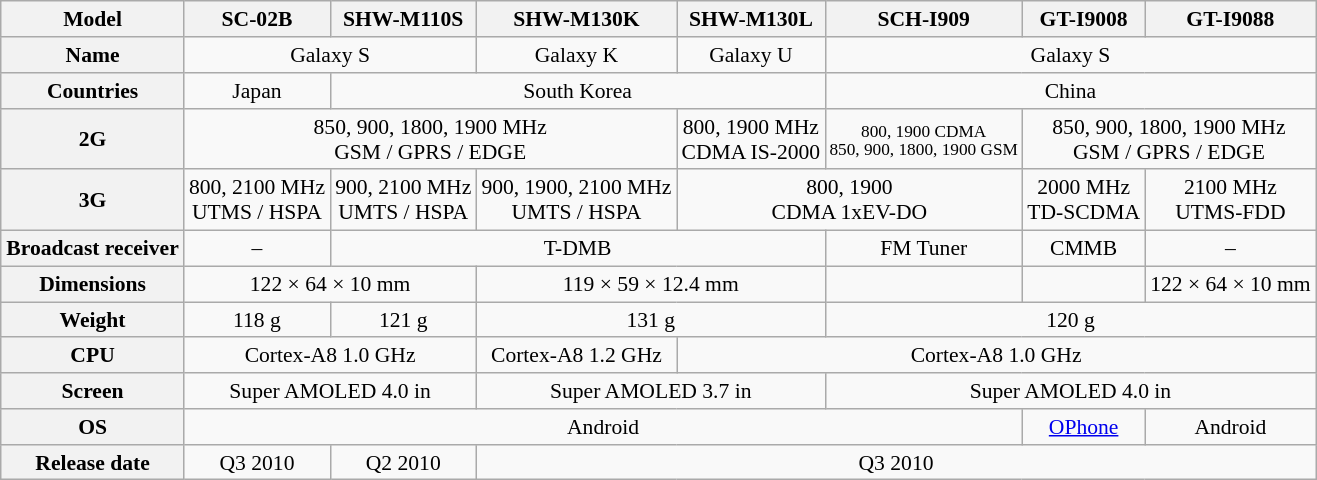<table class="wikitable" style="text-align: center;font-size:90%; float: right">
<tr>
<th>Model</th>
<th>SC-02B </th>
<th>SHW-M110S </th>
<th>SHW-M130K </th>
<th>SHW-M130L </th>
<th>SCH-I909 </th>
<th>GT-I9008 </th>
<th>GT-I9088 </th>
</tr>
<tr>
<th>Name</th>
<td colspan="2">Galaxy S</td>
<td>Galaxy K</td>
<td>Galaxy U</td>
<td colspan="3">Galaxy S</td>
</tr>
<tr>
<th>Countries</th>
<td>Japan</td>
<td colspan="3">South Korea</td>
<td colspan="3">China</td>
</tr>
<tr>
<th>2G</th>
<td colspan="3">850, 900, 1800, 1900 MHz<br>GSM / GPRS / EDGE</td>
<td>800, 1900 MHz<br>CDMA IS-2000</td>
<td style="font-size:80%;">800, 1900 CDMA<br>850, 900, 1800, 1900 GSM</td>
<td colspan="2">850, 900, 1800, 1900 MHz<br>GSM / GPRS / EDGE</td>
</tr>
<tr>
<th>3G</th>
<td>800, 2100 MHz<br>UTMS / HSPA</td>
<td>900, 2100 MHz<br>UMTS / HSPA</td>
<td>900, 1900, 2100 MHz<br>UMTS / HSPA</td>
<td colspan="2">800, 1900<br>CDMA 1xEV-DO</td>
<td>2000 MHz<br>TD-SCDMA</td>
<td>2100 MHz<br>UTMS-FDD</td>
</tr>
<tr>
<th>Broadcast receiver</th>
<td>–</td>
<td colspan="3">T-DMB</td>
<td>FM Tuner</td>
<td>CMMB</td>
<td>–</td>
</tr>
<tr>
<th>Dimensions</th>
<td colspan="2">122 × 64 × 10 mm</td>
<td colspan="2">119 × 59 × 12.4 mm</td>
<td></td>
<td></td>
<td>122 × 64 × 10 mm</td>
</tr>
<tr>
<th>Weight</th>
<td>118 g</td>
<td>121 g</td>
<td colspan="2">131 g</td>
<td colspan="3">120 g</td>
</tr>
<tr>
<th>CPU</th>
<td colspan="2">Cortex-A8 1.0 GHz</td>
<td>Cortex-A8 1.2 GHz</td>
<td colspan="4">Cortex-A8 1.0 GHz</td>
</tr>
<tr>
<th>Screen</th>
<td colspan="2">Super AMOLED 4.0 in</td>
<td colspan="2">Super AMOLED 3.7 in</td>
<td colspan="3">Super AMOLED 4.0 in</td>
</tr>
<tr>
<th>OS</th>
<td colspan="5">Android</td>
<td><a href='#'>OPhone</a></td>
<td>Android</td>
</tr>
<tr>
<th>Release date</th>
<td>Q3 2010</td>
<td>Q2 2010</td>
<td colspan="5">Q3 2010</td>
</tr>
</table>
